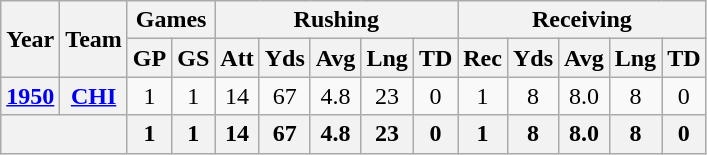<table class="wikitable" style="text-align:center;">
<tr>
<th rowspan="2">Year</th>
<th rowspan="2">Team</th>
<th colspan="2">Games</th>
<th colspan="5">Rushing</th>
<th colspan="5">Receiving</th>
</tr>
<tr>
<th>GP</th>
<th>GS</th>
<th>Att</th>
<th>Yds</th>
<th>Avg</th>
<th>Lng</th>
<th>TD</th>
<th>Rec</th>
<th>Yds</th>
<th>Avg</th>
<th>Lng</th>
<th>TD</th>
</tr>
<tr>
<th><a href='#'>1950</a></th>
<th><a href='#'>CHI</a></th>
<td>1</td>
<td>1</td>
<td>14</td>
<td>67</td>
<td>4.8</td>
<td>23</td>
<td>0</td>
<td>1</td>
<td>8</td>
<td>8.0</td>
<td>8</td>
<td>0</td>
</tr>
<tr>
<th colspan="2"></th>
<th>1</th>
<th>1</th>
<th>14</th>
<th>67</th>
<th>4.8</th>
<th>23</th>
<th>0</th>
<th>1</th>
<th>8</th>
<th>8.0</th>
<th>8</th>
<th>0</th>
</tr>
</table>
